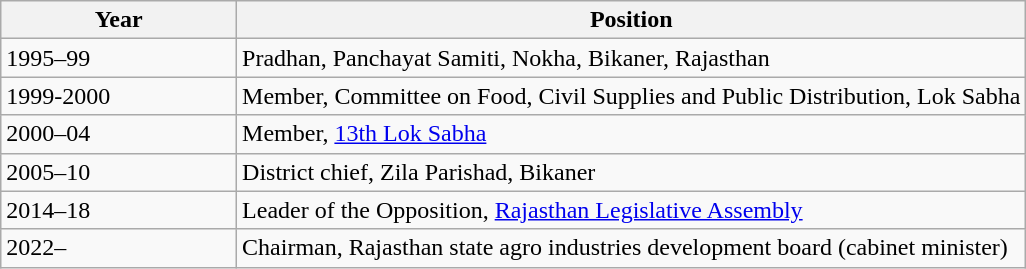<table class="wikitable">
<tr>
<th style="width:23%">Year</th>
<th>Position</th>
</tr>
<tr>
<td>1995–99</td>
<td>Pradhan, Panchayat Samiti, Nokha, Bikaner, Rajasthan</td>
</tr>
<tr>
<td>1999-2000</td>
<td>Member, Committee on Food, Civil Supplies and Public Distribution, Lok Sabha</td>
</tr>
<tr>
<td>2000–04</td>
<td>Member, <a href='#'>13th Lok Sabha</a></td>
</tr>
<tr>
<td>2005–10</td>
<td>District chief, Zila Parishad, Bikaner</td>
</tr>
<tr>
<td>2014–18</td>
<td>Leader of the Opposition, <a href='#'>Rajasthan Legislative Assembly</a></td>
</tr>
<tr>
<td>2022–</td>
<td>Chairman, Rajasthan state agro industries development board (cabinet minister)</td>
</tr>
</table>
